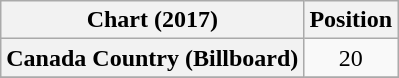<table class="wikitable sortable plainrowheaders" style="text-align:center">
<tr>
<th scope="col">Chart (2017)</th>
<th scope="col">Position</th>
</tr>
<tr>
<th scope="row">Canada Country (Billboard)</th>
<td>20</td>
</tr>
<tr>
</tr>
</table>
